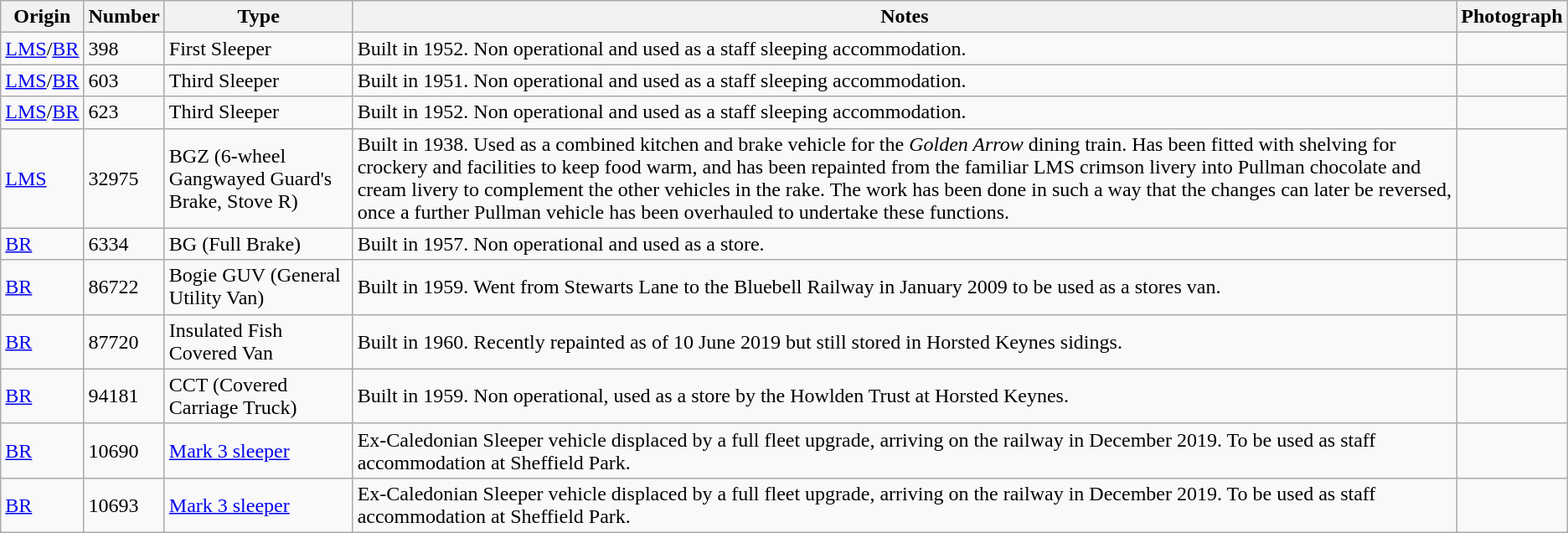<table class="wikitable">
<tr>
<th>Origin</th>
<th>Number</th>
<th>Type</th>
<th>Notes</th>
<th>Photograph</th>
</tr>
<tr>
<td><a href='#'>LMS</a>/<a href='#'>BR</a></td>
<td>398</td>
<td>First Sleeper</td>
<td>Built in 1952. Non operational and used as a staff sleeping accommodation.</td>
<td></td>
</tr>
<tr>
<td><a href='#'>LMS</a>/<a href='#'>BR</a></td>
<td>603</td>
<td>Third Sleeper</td>
<td>Built in 1951. Non operational and used as a staff sleeping accommodation.</td>
<td></td>
</tr>
<tr>
<td><a href='#'>LMS</a>/<a href='#'>BR</a></td>
<td>623</td>
<td>Third Sleeper</td>
<td>Built in 1952. Non operational and used as a staff sleeping accommodation.</td>
<td></td>
</tr>
<tr>
<td><a href='#'>LMS</a></td>
<td>32975</td>
<td>BGZ (6-wheel Gangwayed Guard's Brake, Stove R)</td>
<td>Built in 1938. Used as a combined kitchen and brake vehicle for the <em>Golden Arrow</em> dining train. Has been fitted with shelving for crockery and facilities to keep food warm, and has been repainted from the familiar LMS crimson livery into Pullman chocolate and cream livery to complement the other vehicles in the rake. The work has been done in such a way that the changes can later be reversed, once a further Pullman vehicle has been overhauled to undertake these functions.</td>
<td><br><br></td>
</tr>
<tr>
<td><a href='#'>BR</a></td>
<td>6334</td>
<td>BG (Full Brake)</td>
<td>Built in 1957. Non operational and used as a store.</td>
<td></td>
</tr>
<tr>
<td><a href='#'>BR</a></td>
<td>86722</td>
<td>Bogie GUV (General Utility Van)</td>
<td>Built in 1959. Went from Stewarts Lane to the Bluebell Railway in January 2009 to be used as a stores van.</td>
<td></td>
</tr>
<tr>
<td><a href='#'>BR</a></td>
<td>87720</td>
<td>Insulated Fish Covered Van</td>
<td>Built in 1960. Recently repainted as of 10 June 2019 but still stored in Horsted Keynes sidings.</td>
<td></td>
</tr>
<tr>
<td><a href='#'>BR</a></td>
<td>94181</td>
<td>CCT (Covered Carriage Truck)</td>
<td>Built in 1959. Non operational, used as a store by the Howlden Trust at Horsted Keynes.</td>
<td></td>
</tr>
<tr>
<td><a href='#'>BR</a></td>
<td>10690</td>
<td><a href='#'>Mark 3 sleeper</a></td>
<td>Ex-Caledonian Sleeper vehicle displaced by a full fleet upgrade, arriving on the railway in December 2019. To be used as staff accommodation at Sheffield Park.</td>
<td></td>
</tr>
<tr>
<td><a href='#'>BR</a></td>
<td>10693</td>
<td><a href='#'>Mark 3 sleeper</a></td>
<td>Ex-Caledonian Sleeper vehicle displaced by a full fleet upgrade, arriving on the railway in December 2019. To be used as staff accommodation at Sheffield Park.</td>
<td></td>
</tr>
</table>
